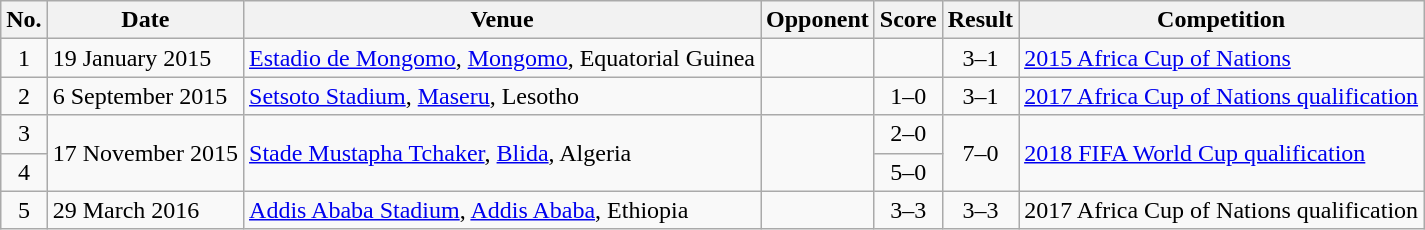<table class="wikitable sortable">
<tr>
<th scope="col">No.</th>
<th scope="col">Date</th>
<th scope="col">Venue</th>
<th scope="col">Opponent</th>
<th scope="col">Score</th>
<th scope="col">Result</th>
<th scope="col">Competition</th>
</tr>
<tr>
<td align="center">1</td>
<td>19 January 2015</td>
<td><a href='#'>Estadio de Mongomo</a>, <a href='#'>Mongomo</a>, Equatorial Guinea</td>
<td></td>
<td align="center"></td>
<td align="center">3–1</td>
<td><a href='#'>2015 Africa Cup of Nations</a></td>
</tr>
<tr>
<td align="center">2</td>
<td>6 September 2015</td>
<td><a href='#'>Setsoto Stadium</a>, <a href='#'>Maseru</a>, Lesotho</td>
<td></td>
<td align="center">1–0</td>
<td align="center">3–1</td>
<td><a href='#'>2017 Africa Cup of Nations qualification</a></td>
</tr>
<tr>
<td align="center">3</td>
<td rowspan="2">17 November 2015</td>
<td rowspan="2"><a href='#'>Stade Mustapha Tchaker</a>, <a href='#'>Blida</a>, Algeria</td>
<td rowspan="2"></td>
<td align="center">2–0</td>
<td style="text-align:center;" rowspan="2">7–0</td>
<td rowspan="2"><a href='#'>2018 FIFA World Cup qualification</a></td>
</tr>
<tr>
<td align="center">4</td>
<td align="center">5–0</td>
</tr>
<tr>
<td align="center">5</td>
<td>29 March 2016</td>
<td><a href='#'>Addis Ababa Stadium</a>, <a href='#'>Addis Ababa</a>, Ethiopia</td>
<td></td>
<td align="center">3–3</td>
<td align="center">3–3</td>
<td>2017 Africa Cup of Nations qualification</td>
</tr>
</table>
